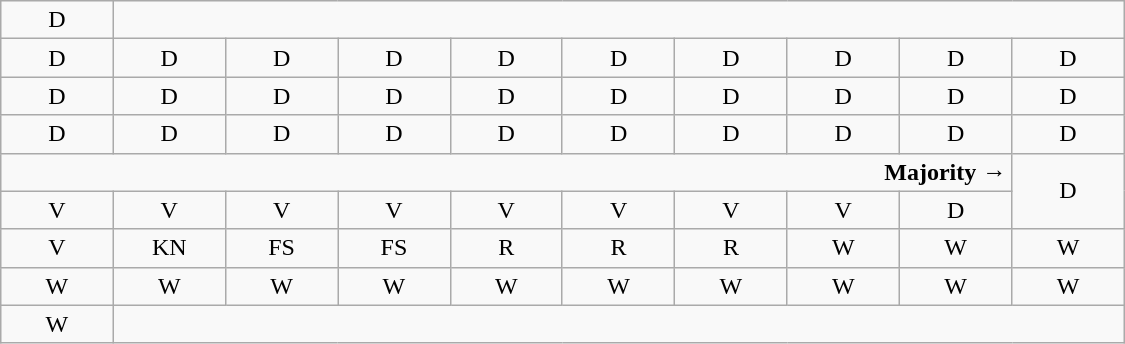<table class="wikitable" style="text-align:center" width=750px>
<tr>
<td>D</td>
<td colspan=9> </td>
</tr>
<tr>
<td width=50px >D</td>
<td width=50px >D</td>
<td width=50px >D</td>
<td width=50px >D</td>
<td width=50px >D</td>
<td width=50px >D</td>
<td width=50px >D</td>
<td width=50px >D</td>
<td width=50px >D</td>
<td width=50px >D</td>
</tr>
<tr>
<td>D</td>
<td>D</td>
<td>D</td>
<td>D</td>
<td>D</td>
<td>D</td>
<td>D</td>
<td>D</td>
<td>D</td>
<td>D</td>
</tr>
<tr>
<td>D</td>
<td>D</td>
<td>D</td>
<td>D</td>
<td>D<br></td>
<td>D<br></td>
<td>D<br></td>
<td>D<br></td>
<td>D<br></td>
<td>D<br></td>
</tr>
<tr>
<td colspan=9 align=right><strong>Majority →</strong></td>
<td rowspan=2 >D<br></td>
</tr>
<tr>
<td>V</td>
<td>V</td>
<td>V</td>
<td>V<br></td>
<td>V<br></td>
<td>V<br></td>
<td>V<br></td>
<td>V<br></td>
<td>D<br></td>
</tr>
<tr>
<td>V<br></td>
<td>KN</td>
<td>FS<br></td>
<td>FS</td>
<td>R<br></td>
<td>R<br></td>
<td>R<br></td>
<td>W<br></td>
<td>W<br></td>
<td>W<br></td>
</tr>
<tr>
<td>W</td>
<td>W</td>
<td>W</td>
<td>W</td>
<td>W</td>
<td>W</td>
<td>W</td>
<td>W</td>
<td>W</td>
<td>W</td>
</tr>
<tr>
<td>W</td>
<td colspan=9> </td>
</tr>
</table>
